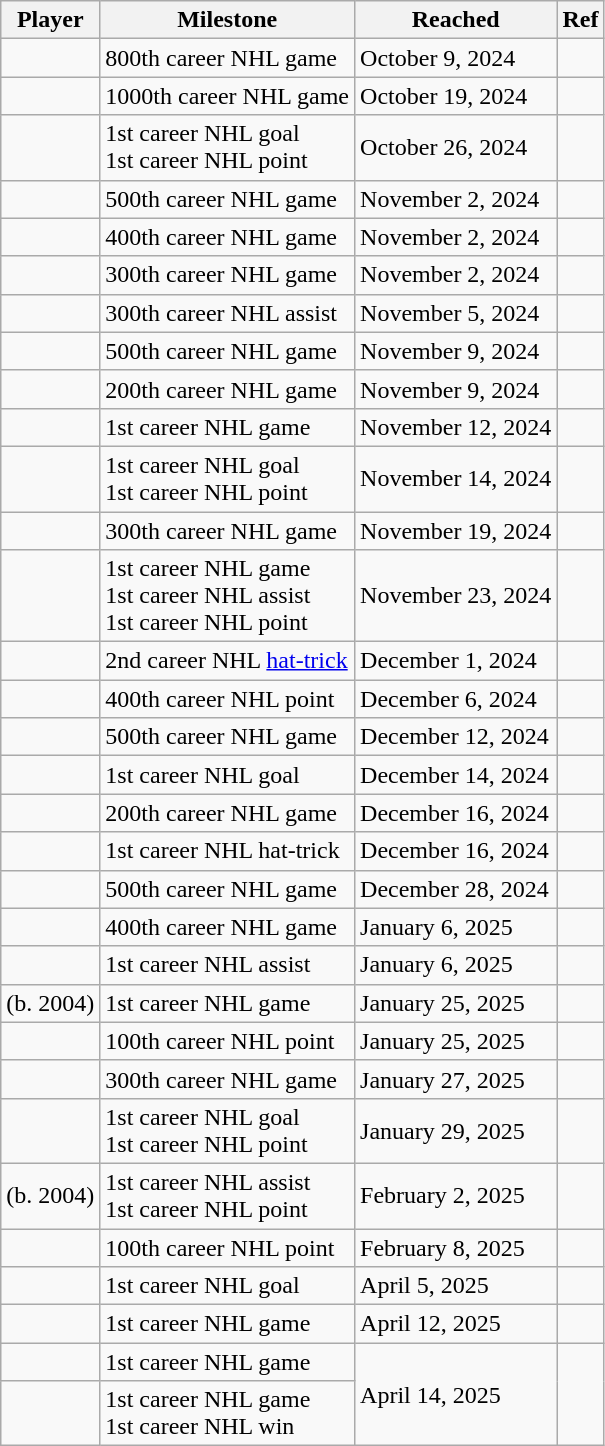<table class="wikitable sortable">
<tr>
<th>Player</th>
<th>Milestone</th>
<th data-sort-type="date">Reached</th>
<th>Ref</th>
</tr>
<tr>
<td></td>
<td>800th career NHL game</td>
<td>October 9, 2024</td>
<td></td>
</tr>
<tr>
<td></td>
<td>1000th career NHL game</td>
<td>October 19, 2024</td>
<td></td>
</tr>
<tr>
<td></td>
<td>1st career NHL goal<br>1st career NHL point</td>
<td>October 26, 2024</td>
<td></td>
</tr>
<tr>
<td></td>
<td>500th career NHL game</td>
<td>November 2, 2024</td>
<td></td>
</tr>
<tr>
<td></td>
<td>400th career NHL game</td>
<td>November 2, 2024</td>
<td></td>
</tr>
<tr>
<td></td>
<td>300th career NHL game</td>
<td>November 2, 2024</td>
<td></td>
</tr>
<tr>
<td></td>
<td>300th career NHL assist</td>
<td>November 5, 2024</td>
<td></td>
</tr>
<tr>
<td></td>
<td>500th career NHL game</td>
<td>November 9, 2024</td>
<td></td>
</tr>
<tr>
<td></td>
<td>200th career NHL game</td>
<td>November 9, 2024</td>
<td></td>
</tr>
<tr>
<td></td>
<td>1st career NHL game</td>
<td>November 12, 2024</td>
<td></td>
</tr>
<tr>
<td></td>
<td>1st career NHL goal<br>1st career NHL point</td>
<td>November 14, 2024</td>
<td></td>
</tr>
<tr>
<td></td>
<td>300th career NHL game</td>
<td>November 19, 2024</td>
<td></td>
</tr>
<tr>
<td></td>
<td>1st career NHL game<br>1st career NHL assist<br>1st career NHL point</td>
<td>November 23, 2024</td>
<td></td>
</tr>
<tr>
<td></td>
<td>2nd career NHL <a href='#'>hat-trick</a></td>
<td>December 1, 2024</td>
<td></td>
</tr>
<tr>
<td></td>
<td>400th career NHL point</td>
<td>December 6, 2024</td>
<td></td>
</tr>
<tr>
<td></td>
<td>500th career NHL game</td>
<td>December 12, 2024</td>
<td></td>
</tr>
<tr>
<td></td>
<td>1st career NHL goal</td>
<td>December 14, 2024</td>
<td></td>
</tr>
<tr>
<td></td>
<td>200th career NHL game</td>
<td>December 16, 2024</td>
<td></td>
</tr>
<tr>
<td></td>
<td>1st career NHL hat-trick</td>
<td>December 16, 2024</td>
<td></td>
</tr>
<tr>
<td></td>
<td>500th career NHL game</td>
<td>December 28, 2024</td>
<td></td>
</tr>
<tr>
<td></td>
<td>400th career NHL game</td>
<td>January 6, 2025</td>
<td></td>
</tr>
<tr>
<td></td>
<td>1st career NHL assist</td>
<td>January 6, 2025</td>
<td></td>
</tr>
<tr>
<td> (b. 2004)</td>
<td>1st career NHL game</td>
<td>January 25, 2025</td>
<td></td>
</tr>
<tr>
<td></td>
<td>100th career NHL point</td>
<td>January 25, 2025</td>
<td></td>
</tr>
<tr>
<td></td>
<td>300th career NHL game</td>
<td>January 27, 2025</td>
<td></td>
</tr>
<tr>
<td></td>
<td>1st career NHL goal<br>1st career NHL point</td>
<td>January 29, 2025</td>
<td></td>
</tr>
<tr>
<td> (b. 2004)</td>
<td>1st career NHL assist<br>1st career NHL point</td>
<td>February 2, 2025</td>
<td></td>
</tr>
<tr>
<td></td>
<td>100th career NHL point</td>
<td>February 8, 2025</td>
<td></td>
</tr>
<tr>
<td></td>
<td>1st career NHL goal</td>
<td>April 5, 2025</td>
<td></td>
</tr>
<tr>
<td></td>
<td>1st career NHL game</td>
<td>April 12, 2025</td>
<td></td>
</tr>
<tr>
<td></td>
<td>1st career NHL game</td>
<td rowspan=2>April 14, 2025</td>
<td rowspan=2></td>
</tr>
<tr>
<td></td>
<td>1st career NHL game<br>1st career NHL win</td>
</tr>
</table>
